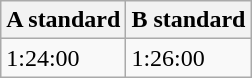<table class="wikitable" border="1" align="upright">
<tr>
<th>A standard</th>
<th>B standard</th>
</tr>
<tr>
<td>1:24:00</td>
<td>1:26:00</td>
</tr>
</table>
